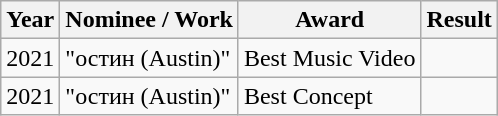<table class="wikitable">
<tr>
<th>Year</th>
<th>Nominee / Work</th>
<th>Award</th>
<th>Result</th>
</tr>
<tr>
<td>2021</td>
<td>"остин (Austin)"</td>
<td>Best Music Video</td>
<td></td>
</tr>
<tr>
<td>2021</td>
<td>"остин (Austin)"</td>
<td>Best Concept</td>
<td></td>
</tr>
</table>
